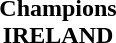<table cellspacing=0 width=100%>
<tr>
<td align=center></td>
</tr>
<tr>
<td align=center><strong>Champions<br>IRELAND</strong></td>
</tr>
</table>
